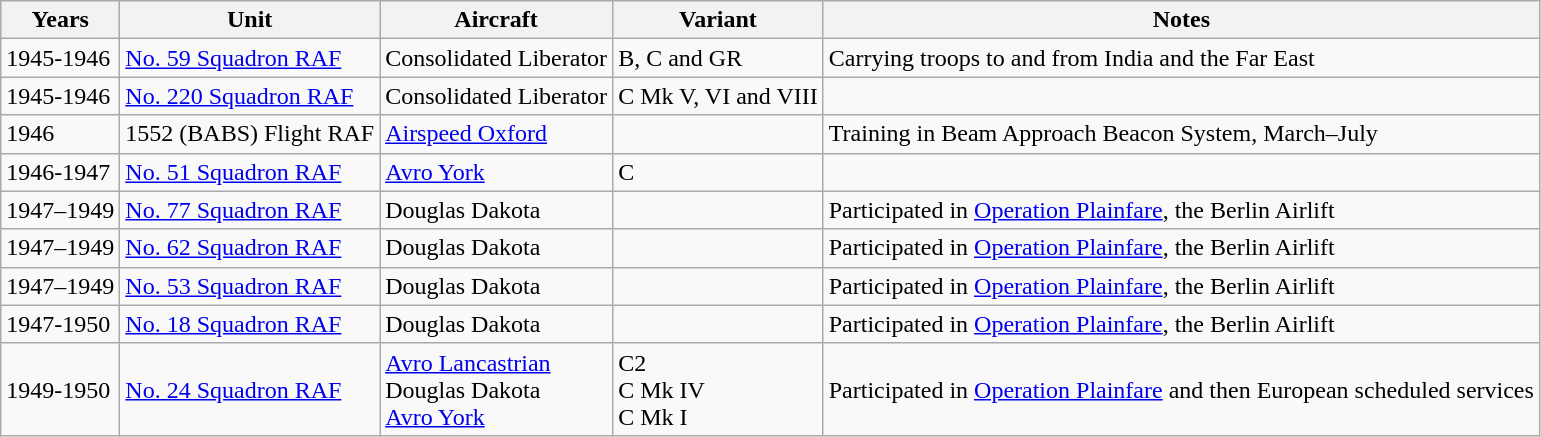<table class="wikitable">
<tr>
<th>Years</th>
<th>Unit</th>
<th>Aircraft</th>
<th>Variant</th>
<th>Notes</th>
</tr>
<tr>
<td>1945-1946</td>
<td><a href='#'>No. 59 Squadron RAF</a></td>
<td>Consolidated Liberator</td>
<td>B, C and GR</td>
<td>Carrying troops to and from India and the Far East</td>
</tr>
<tr>
<td>1945-1946</td>
<td><a href='#'>No. 220 Squadron RAF</a></td>
<td>Consolidated Liberator</td>
<td>C Mk V, VI and VIII</td>
<td></td>
</tr>
<tr>
<td>1946</td>
<td>1552 (BABS) Flight RAF</td>
<td><a href='#'>Airspeed Oxford</a></td>
<td></td>
<td>Training in Beam Approach Beacon System, March–July</td>
</tr>
<tr>
<td>1946-1947</td>
<td><a href='#'>No. 51 Squadron RAF</a></td>
<td><a href='#'>Avro York</a></td>
<td>C</td>
<td></td>
</tr>
<tr>
<td>1947–1949</td>
<td><a href='#'>No. 77 Squadron RAF</a></td>
<td>Douglas Dakota</td>
<td></td>
<td>Participated in <a href='#'>Operation Plainfare</a>, the Berlin Airlift</td>
</tr>
<tr>
<td>1947–1949</td>
<td><a href='#'>No. 62 Squadron RAF</a></td>
<td>Douglas Dakota</td>
<td></td>
<td>Participated in <a href='#'>Operation Plainfare</a>, the Berlin Airlift</td>
</tr>
<tr>
<td>1947–1949</td>
<td><a href='#'>No. 53 Squadron RAF</a></td>
<td>Douglas Dakota</td>
<td></td>
<td>Participated in <a href='#'>Operation Plainfare</a>, the Berlin Airlift</td>
</tr>
<tr>
<td>1947-1950</td>
<td><a href='#'>No. 18 Squadron RAF</a></td>
<td>Douglas Dakota</td>
<td></td>
<td>Participated in <a href='#'>Operation Plainfare</a>, the Berlin Airlift</td>
</tr>
<tr>
<td>1949-1950</td>
<td><a href='#'>No. 24 Squadron RAF</a></td>
<td><a href='#'>Avro Lancastrian</a><br>Douglas Dakota<br><a href='#'>Avro York</a></td>
<td>C2 <br>C Mk IV <br> C Mk I</td>
<td>Participated in <a href='#'>Operation Plainfare</a> and then European scheduled services</td>
</tr>
</table>
